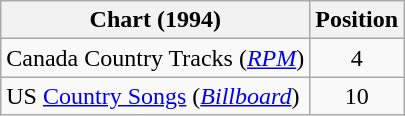<table class="wikitable sortable">
<tr>
<th scope="col">Chart (1994)</th>
<th scope="col">Position</th>
</tr>
<tr>
<td>Canada Country Tracks (<em><a href='#'>RPM</a></em>)</td>
<td align="center">4</td>
</tr>
<tr>
<td>US <a href='#'>Country Songs</a> (<em><a href='#'>Billboard</a></em>)</td>
<td align="center">10</td>
</tr>
</table>
